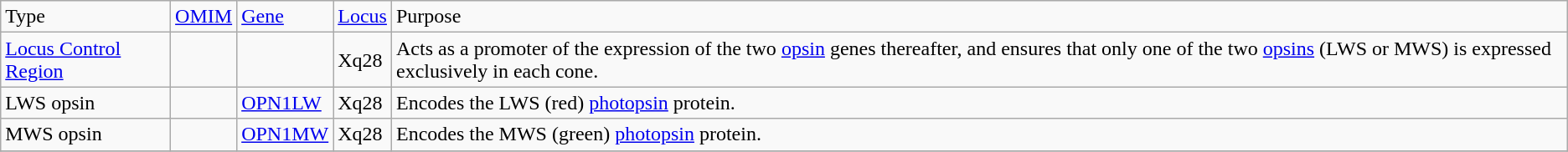<table class="wikitable">
<tr>
<td>Type</td>
<td><a href='#'>OMIM</a></td>
<td><a href='#'>Gene</a></td>
<td><a href='#'>Locus</a></td>
<td>Purpose</td>
</tr>
<tr>
<td><a href='#'>Locus Control Region</a></td>
<td></td>
<td></td>
<td>Xq28</td>
<td>Acts as a promoter of the expression of the two <a href='#'>opsin</a> genes thereafter, and ensures that only one of the two <a href='#'>opsins</a> (LWS or MWS) is expressed exclusively in each cone.</td>
</tr>
<tr>
<td>LWS opsin</td>
<td></td>
<td><a href='#'>OPN1LW</a></td>
<td>Xq28</td>
<td>Encodes the LWS (red) <a href='#'>photopsin</a> protein.</td>
</tr>
<tr>
<td>MWS opsin</td>
<td></td>
<td><a href='#'>OPN1MW</a></td>
<td>Xq28</td>
<td>Encodes the MWS (green) <a href='#'>photopsin</a> protein.</td>
</tr>
<tr>
</tr>
</table>
